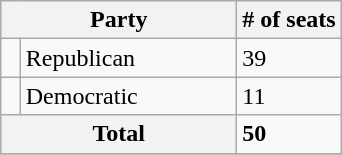<table class="wikitable sortable">
<tr>
<th colspan="2" style="width:150px;">Party</th>
<th># of seats</th>
</tr>
<tr>
<td></td>
<td>Republican</td>
<td>39</td>
</tr>
<tr>
<td></td>
<td>Democratic</td>
<td>11</td>
</tr>
<tr>
<th colspan=2>Total</th>
<td><strong>50</strong></td>
</tr>
<tr>
</tr>
</table>
